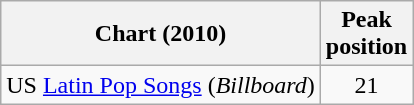<table class="wikitable sortable">
<tr>
<th scope="col">Chart (2010)</th>
<th scope="col">Peak<br>position</th>
</tr>
<tr>
<td>US <a href='#'>Latin Pop Songs</a> (<em>Billboard</em>)</td>
<td align="center">21</td>
</tr>
</table>
